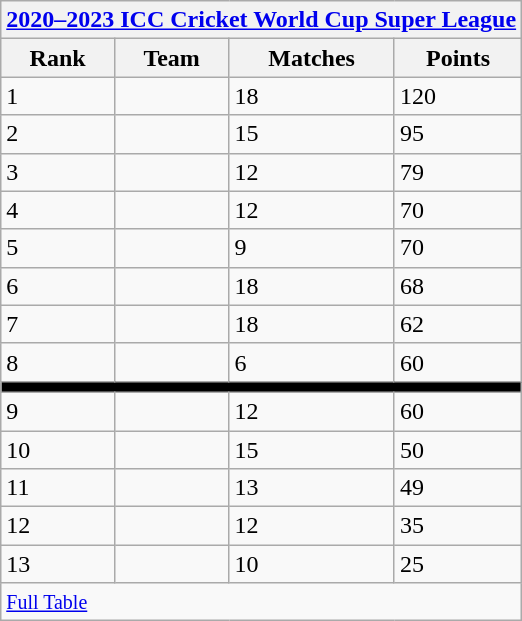<table class="wikitable" style="white-space: nowrap;" style="text-align:center">
<tr>
<th colspan="4"><a href='#'>2020–2023 ICC Cricket World Cup Super League</a></th>
</tr>
<tr>
<th>Rank</th>
<th>Team</th>
<th>Matches</th>
<th>Points</th>
</tr>
<tr>
<td>1</td>
<td style="text-align:left"></td>
<td>18</td>
<td>120</td>
</tr>
<tr>
<td>2</td>
<td style="text-align:left"></td>
<td>15</td>
<td>95</td>
</tr>
<tr>
<td>3</td>
<td style="text-align:left"></td>
<td>12</td>
<td>79</td>
</tr>
<tr>
<td>4</td>
<td style="text-align:left"></td>
<td>12</td>
<td>70</td>
</tr>
<tr>
<td>5</td>
<td style="text-align:left"></td>
<td>9</td>
<td>70</td>
</tr>
<tr>
<td>6</td>
<td style="text-align:left"></td>
<td>18</td>
<td>68</td>
</tr>
<tr>
<td>7</td>
<td style="text-align:left"></td>
<td>18</td>
<td>62</td>
</tr>
<tr>
<td>8</td>
<td style="text-align:left"></td>
<td>6</td>
<td>60</td>
</tr>
<tr>
<td colspan="4" style="background-color:#000"></td>
</tr>
<tr>
<td>9</td>
<td style="text-align:left"></td>
<td>12</td>
<td>60</td>
</tr>
<tr>
<td>10</td>
<td style="text-align:left"></td>
<td>15</td>
<td>50</td>
</tr>
<tr>
<td>11</td>
<td style="text-align:left"></td>
<td>13</td>
<td>49</td>
</tr>
<tr>
<td>12</td>
<td style="text-align:left"></td>
<td>12</td>
<td>35</td>
</tr>
<tr>
<td>13</td>
<td style="text-align:left"></td>
<td>10</td>
<td>25</td>
</tr>
<tr>
<td colspan="4"><small><a href='#'>Full Table</a></small></td>
</tr>
</table>
